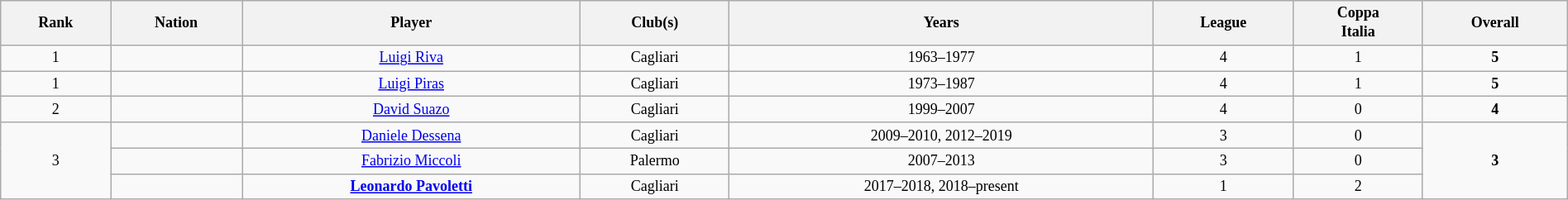<table class="wikitable sortable" style="text-align: center; width: 100%; font-size: 12px">
<tr>
<th>Rank</th>
<th>Nation</th>
<th>Player</th>
<th>Club(s)</th>
<th>Years</th>
<th>League</th>
<th>Coppa<br>Italia</th>
<th>Overall</th>
</tr>
<tr>
<td>1</td>
<td></td>
<td><a href='#'>Luigi Riva</a></td>
<td>Cagliari</td>
<td>1963–1977</td>
<td>4</td>
<td>1</td>
<td><strong>5</strong></td>
</tr>
<tr>
<td>1</td>
<td></td>
<td><a href='#'>Luigi Piras</a></td>
<td>Cagliari</td>
<td>1973–1987</td>
<td>4</td>
<td>1</td>
<td><strong>5</strong></td>
</tr>
<tr>
<td>2</td>
<td></td>
<td><a href='#'>David Suazo</a></td>
<td>Cagliari</td>
<td>1999–2007</td>
<td>4</td>
<td>0</td>
<td><strong>4</strong></td>
</tr>
<tr>
<td rowspan=4>3</td>
<td></td>
<td><a href='#'>Daniele Dessena</a></td>
<td>Cagliari</td>
<td>2009–2010, 2012–2019</td>
<td>3</td>
<td>0</td>
<td rowspan=4><strong>3</strong></td>
</tr>
<tr>
<td></td>
<td><a href='#'>Fabrizio Miccoli</a></td>
<td>Palermo</td>
<td>2007–2013</td>
<td>3</td>
<td>0</td>
</tr>
<tr>
<td></td>
<td><strong><a href='#'>Leonardo Pavoletti</a></strong></td>
<td>Cagliari</td>
<td>2017–2018, 2018–present</td>
<td>1</td>
<td>2</td>
</tr>
</table>
